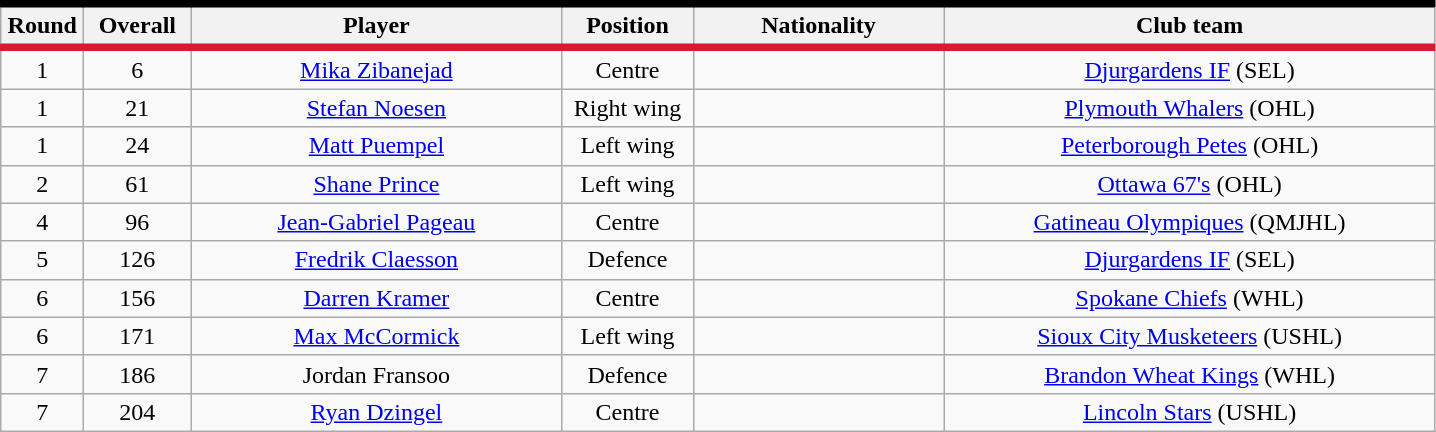<table class="wikitable sortable" style="text-align:center">
<tr style= "background:#FFFFFF; border-top:#010101 5px solid; border-bottom:#DA1A32 5px solid;">
<th style="width:3em">Round</th>
<th style="width:4em">Overall</th>
<th style="width:15em">Player</th>
<th style="width:5em">Position</th>
<th style="width:10em">Nationality</th>
<th style="width:20em">Club team</th>
</tr>
<tr>
<td>1</td>
<td>6</td>
<td><a href='#'>Mika Zibanejad</a></td>
<td>Centre</td>
<td></td>
<td><a href='#'>Djurgardens IF</a> (SEL)</td>
</tr>
<tr>
<td>1</td>
<td>21 <br></td>
<td><a href='#'>Stefan Noesen</a></td>
<td>Right wing</td>
<td></td>
<td><a href='#'>Plymouth Whalers</a> (OHL)</td>
</tr>
<tr>
<td>1</td>
<td>24 <br></td>
<td><a href='#'>Matt Puempel</a></td>
<td>Left wing</td>
<td></td>
<td><a href='#'>Peterborough Petes</a> (OHL)</td>
</tr>
<tr>
<td>2</td>
<td>61 <br></td>
<td><a href='#'>Shane Prince</a></td>
<td>Left wing</td>
<td></td>
<td><a href='#'>Ottawa 67's</a> (OHL)</td>
</tr>
<tr>
<td>4</td>
<td>96</td>
<td><a href='#'>Jean-Gabriel Pageau</a></td>
<td>Centre</td>
<td></td>
<td><a href='#'>Gatineau Olympiques</a> (QMJHL)</td>
</tr>
<tr>
<td>5</td>
<td>126</td>
<td><a href='#'>Fredrik Claesson</a></td>
<td>Defence</td>
<td></td>
<td><a href='#'>Djurgardens IF</a> (SEL)</td>
</tr>
<tr>
<td>6</td>
<td>156</td>
<td><a href='#'>Darren Kramer</a></td>
<td>Centre</td>
<td></td>
<td><a href='#'>Spokane Chiefs</a> (WHL)</td>
</tr>
<tr>
<td>6</td>
<td>171 <br></td>
<td><a href='#'>Max McCormick</a></td>
<td>Left wing</td>
<td></td>
<td><a href='#'>Sioux City Musketeers</a> (USHL)</td>
</tr>
<tr>
<td>7</td>
<td>186</td>
<td>Jordan Fransoo</td>
<td>Defence</td>
<td></td>
<td><a href='#'>Brandon Wheat Kings</a> (WHL)</td>
</tr>
<tr>
<td>7</td>
<td>204 <br></td>
<td><a href='#'>Ryan Dzingel</a></td>
<td>Centre</td>
<td></td>
<td><a href='#'>Lincoln Stars</a> (USHL)</td>
</tr>
</table>
